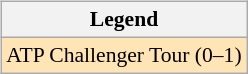<table>
<tr valign=top>
<td><br><table class=wikitable style=font-size:90%>
<tr>
<th>Legend</th>
</tr>
<tr bgcolor=moccasin>
<td>ATP Challenger Tour (0–1)</td>
</tr>
</table>
</td>
<td></td>
</tr>
</table>
